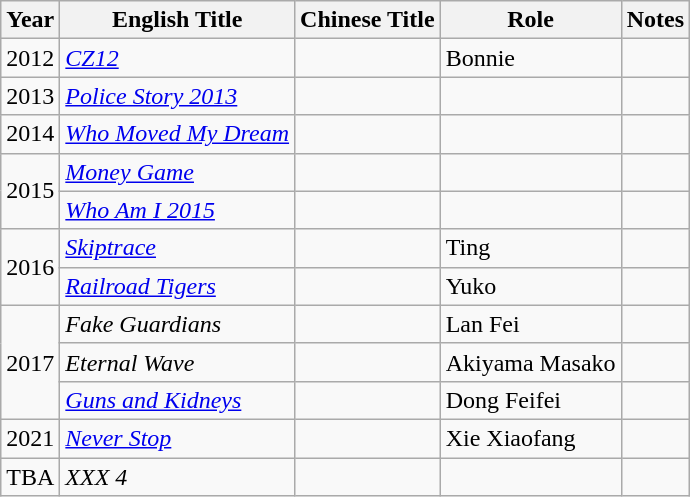<table class="wikitable">
<tr>
<th>Year</th>
<th>English Title</th>
<th>Chinese Title</th>
<th>Role</th>
<th>Notes</th>
</tr>
<tr>
<td>2012</td>
<td><em><a href='#'>CZ12</a></em></td>
<td></td>
<td>Bonnie</td>
<td></td>
</tr>
<tr>
<td>2013</td>
<td><em><a href='#'>Police Story 2013</a></em></td>
<td></td>
<td></td>
<td></td>
</tr>
<tr>
<td>2014</td>
<td><em><a href='#'>Who Moved My Dream</a></em></td>
<td></td>
<td></td>
<td></td>
</tr>
<tr>
<td rowspan=2>2015</td>
<td><em><a href='#'>Money Game</a></em></td>
<td></td>
<td></td>
<td></td>
</tr>
<tr>
<td><em><a href='#'>Who Am I 2015</a></em></td>
<td></td>
<td></td>
<td></td>
</tr>
<tr>
<td rowspan=2>2016</td>
<td><em><a href='#'>Skiptrace</a></em></td>
<td></td>
<td>Ting</td>
<td></td>
</tr>
<tr>
<td><em><a href='#'>Railroad Tigers</a></em></td>
<td></td>
<td>Yuko</td>
<td></td>
</tr>
<tr>
<td rowspan=3>2017</td>
<td><em>Fake Guardians</em></td>
<td></td>
<td>Lan Fei</td>
<td></td>
</tr>
<tr>
<td><em>Eternal Wave</em></td>
<td></td>
<td>Akiyama Masako</td>
<td></td>
</tr>
<tr>
<td><em><a href='#'>Guns and Kidneys</a></em></td>
<td></td>
<td>Dong Feifei</td>
<td></td>
</tr>
<tr>
<td rowspan=1>2021</td>
<td><em><a href='#'>Never Stop</a></em></td>
<td></td>
<td>Xie Xiaofang</td>
<td></td>
</tr>
<tr>
<td>TBA</td>
<td><em>XXX 4</em></td>
<td></td>
<td></td>
<td></td>
</tr>
</table>
